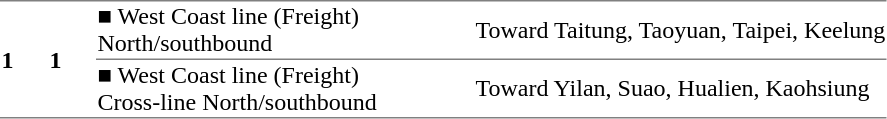<table border=0 cellspacing=0 cellpadding=1>
<tr>
<td width=30 style="border-top:solid 1px gray; border-bottom:solid 1px gray;" rowspan=2><strong>1</strong></td>
<td width=30 style="border-top:solid 1px gray; border-bottom:solid 1px gray;" rowspan=2><span><strong>1</strong></span></td>
<td width=250 style="border-top:solid 1px gray; border-bottom:solid 1px gray;"><span>■</span> West Coast line (Freight)<br>North/southbound</td>
<td style="border-bottom:solid 1px gray;border-top:solid 1px gray;">Toward Taitung, Taoyuan, Taipei, Keelung</td>
</tr>
<tr>
<td style="border-bottom:solid 1px gray;"><span>■</span> West Coast line (Freight)<br>Cross-line North/southbound</td>
<td style="border-bottom:solid 1px gray;">Toward Yilan, Suao, Hualien, Kaohsiung</td>
</tr>
</table>
